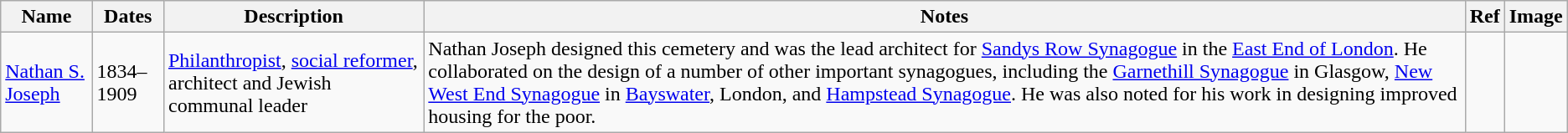<table class="wikitable sortable">
<tr>
<th>Name</th>
<th>Dates</th>
<th>Description</th>
<th>Notes</th>
<th>Ref</th>
<th>Image</th>
</tr>
<tr>
<td><a href='#'>Nathan S. Joseph</a></td>
<td>1834–1909</td>
<td><a href='#'>Philanthropist</a>, <a href='#'>social reformer</a>, architect and Jewish communal leader</td>
<td>Nathan Joseph designed this cemetery and was the lead architect for <a href='#'>Sandys Row Synagogue</a> in the <a href='#'>East End of London</a>. He collaborated on the design of a number of other important synagogues, including the <a href='#'>Garnethill Synagogue</a> in Glasgow, <a href='#'>New West End Synagogue</a> in <a href='#'>Bayswater</a>, London, and <a href='#'>Hampstead Synagogue</a>. He was also noted for his work in designing improved housing for the poor.</td>
<td></td>
<td></td>
</tr>
</table>
